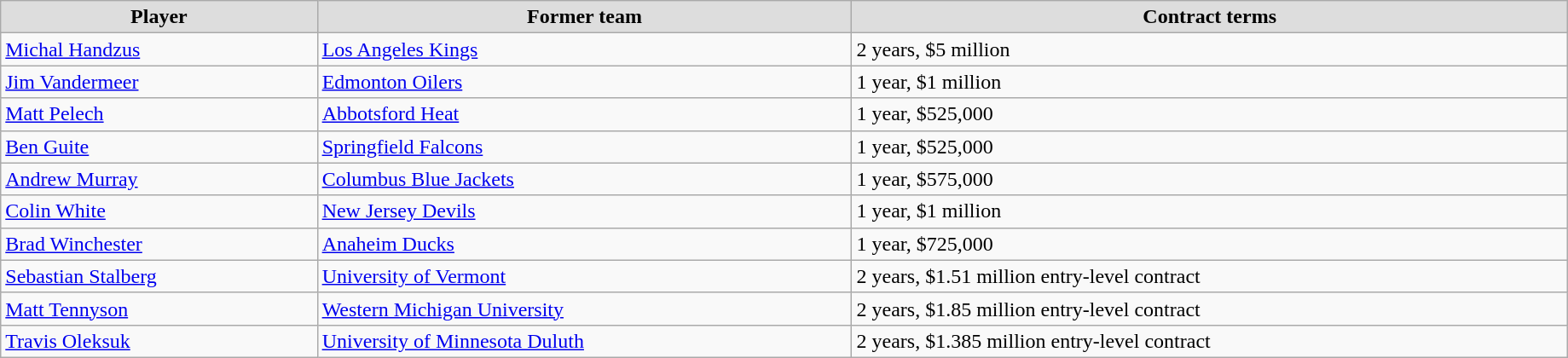<table class="wikitable" width=97%>
<tr align="center"  bgcolor="#dddddd">
<td><strong>Player</strong></td>
<td><strong>Former team</strong></td>
<td><strong>Contract terms</strong></td>
</tr>
<tr>
<td><a href='#'>Michal Handzus</a></td>
<td><a href='#'>Los Angeles Kings</a></td>
<td>2 years, $5 million</td>
</tr>
<tr>
<td><a href='#'>Jim Vandermeer</a></td>
<td><a href='#'>Edmonton Oilers</a></td>
<td>1 year, $1 million</td>
</tr>
<tr>
<td><a href='#'>Matt Pelech</a></td>
<td><a href='#'>Abbotsford Heat</a></td>
<td>1 year, $525,000</td>
</tr>
<tr>
<td><a href='#'>Ben Guite</a></td>
<td><a href='#'>Springfield Falcons</a></td>
<td>1 year, $525,000</td>
</tr>
<tr>
<td><a href='#'>Andrew Murray</a></td>
<td><a href='#'>Columbus Blue Jackets</a></td>
<td>1 year, $575,000</td>
</tr>
<tr>
<td><a href='#'>Colin White</a></td>
<td><a href='#'>New Jersey Devils</a></td>
<td>1 year, $1 million</td>
</tr>
<tr>
<td><a href='#'>Brad Winchester</a></td>
<td><a href='#'>Anaheim Ducks</a></td>
<td>1 year, $725,000</td>
</tr>
<tr>
<td><a href='#'>Sebastian Stalberg</a></td>
<td><a href='#'>University of Vermont</a></td>
<td>2 years, $1.51 million entry-level contract</td>
</tr>
<tr>
<td><a href='#'>Matt Tennyson</a></td>
<td><a href='#'>Western Michigan University</a></td>
<td>2 years, $1.85 million entry-level contract</td>
</tr>
<tr>
<td><a href='#'>Travis Oleksuk</a></td>
<td><a href='#'>University of Minnesota Duluth</a></td>
<td>2 years, $1.385 million entry-level contract</td>
</tr>
</table>
